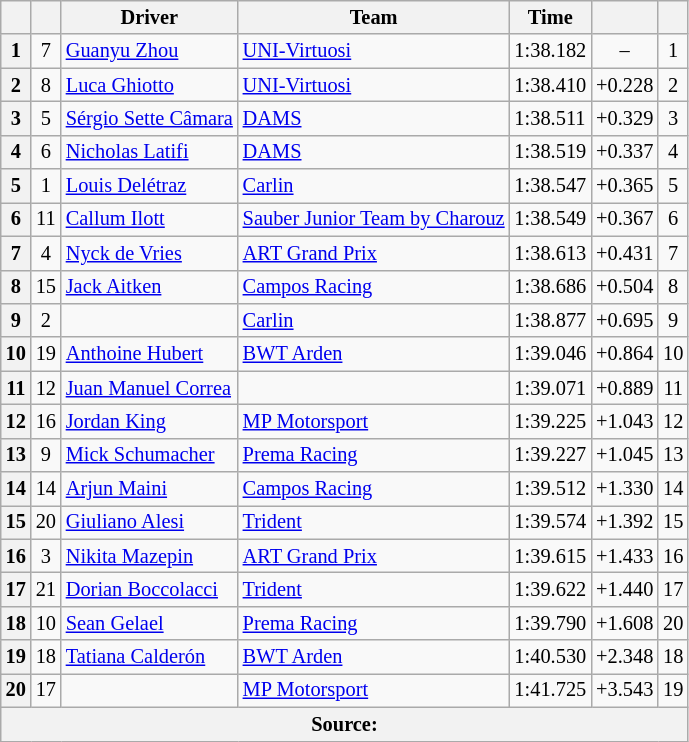<table class="wikitable" style="font-size:85%">
<tr>
<th scope="col"></th>
<th scope="col"></th>
<th scope="col">Driver</th>
<th scope="col">Team</th>
<th scope="col">Time</th>
<th scope="col"></th>
<th scope="col"></th>
</tr>
<tr>
<th scope="row">1</th>
<td align="center">7</td>
<td> <a href='#'>Guanyu Zhou</a></td>
<td><a href='#'>UNI-Virtuosi</a></td>
<td>1:38.182</td>
<td align="center">–</td>
<td align="center">1</td>
</tr>
<tr>
<th scope="row">2</th>
<td align="center">8</td>
<td> <a href='#'>Luca Ghiotto</a></td>
<td><a href='#'>UNI-Virtuosi</a></td>
<td>1:38.410</td>
<td align="center">+0.228</td>
<td align="center">2</td>
</tr>
<tr>
<th scope="row">3</th>
<td align="center">5</td>
<td> <a href='#'>Sérgio Sette Câmara</a></td>
<td><a href='#'>DAMS</a></td>
<td>1:38.511</td>
<td align="center">+0.329</td>
<td align="center">3</td>
</tr>
<tr>
<th scope="row">4</th>
<td align="center">6</td>
<td> <a href='#'>Nicholas Latifi</a></td>
<td><a href='#'>DAMS</a></td>
<td>1:38.519</td>
<td align="center">+0.337</td>
<td align="center">4</td>
</tr>
<tr>
<th scope="row">5</th>
<td align="center">1</td>
<td> <a href='#'>Louis Delétraz</a></td>
<td><a href='#'>Carlin</a></td>
<td>1:38.547</td>
<td align="center">+0.365</td>
<td align="center">5</td>
</tr>
<tr>
<th scope="row">6</th>
<td align="center">11</td>
<td> <a href='#'>Callum Ilott</a></td>
<td><a href='#'>Sauber Junior Team by Charouz</a></td>
<td>1:38.549</td>
<td align="center">+0.367</td>
<td align="center">6</td>
</tr>
<tr>
<th scope="row">7</th>
<td align="center">4</td>
<td> <a href='#'>Nyck de Vries</a></td>
<td><a href='#'>ART Grand Prix</a></td>
<td>1:38.613</td>
<td align="center">+0.431</td>
<td align="center">7</td>
</tr>
<tr>
<th scope="row">8</th>
<td align="center">15</td>
<td> <a href='#'>Jack Aitken</a></td>
<td><a href='#'>Campos Racing</a></td>
<td>1:38.686</td>
<td align="center">+0.504</td>
<td align="center">8</td>
</tr>
<tr>
<th scope="row">9</th>
<td align="center">2</td>
<td></td>
<td><a href='#'>Carlin</a></td>
<td>1:38.877</td>
<td align="center">+0.695</td>
<td align="center">9</td>
</tr>
<tr>
<th scope="row">10</th>
<td align="center">19</td>
<td> <a href='#'>Anthoine Hubert</a></td>
<td><a href='#'>BWT Arden</a></td>
<td>1:39.046</td>
<td align="center">+0.864</td>
<td align="center">10</td>
</tr>
<tr>
<th scope="row">11</th>
<td align="center">12</td>
<td> <a href='#'>Juan Manuel Correa</a></td>
<td></td>
<td>1:39.071</td>
<td align="center">+0.889</td>
<td align="center">11</td>
</tr>
<tr>
<th scope="row">12</th>
<td align="center">16</td>
<td> <a href='#'>Jordan King</a></td>
<td><a href='#'>MP Motorsport</a></td>
<td>1:39.225</td>
<td align="center">+1.043</td>
<td align="center">12</td>
</tr>
<tr>
<th scope="row">13</th>
<td align="center">9</td>
<td> <a href='#'>Mick Schumacher</a></td>
<td><a href='#'>Prema Racing</a></td>
<td>1:39.227</td>
<td align="center">+1.045</td>
<td align="center">13</td>
</tr>
<tr>
<th scope="row">14</th>
<td align="center">14</td>
<td> <a href='#'>Arjun Maini</a></td>
<td><a href='#'>Campos Racing</a></td>
<td>1:39.512</td>
<td align="center">+1.330</td>
<td align="center">14</td>
</tr>
<tr>
<th scope="row">15</th>
<td align="center">20</td>
<td> <a href='#'>Giuliano Alesi</a></td>
<td><a href='#'>Trident</a></td>
<td>1:39.574</td>
<td align="center">+1.392</td>
<td align="center">15</td>
</tr>
<tr>
<th scope="row">16</th>
<td align="center">3</td>
<td> <a href='#'>Nikita Mazepin</a></td>
<td><a href='#'>ART Grand Prix</a></td>
<td>1:39.615</td>
<td align="center">+1.433</td>
<td align="center">16</td>
</tr>
<tr>
<th scope="row">17</th>
<td align="center">21</td>
<td> <a href='#'>Dorian Boccolacci</a></td>
<td><a href='#'>Trident</a></td>
<td>1:39.622</td>
<td align="center">+1.440</td>
<td align="center">17</td>
</tr>
<tr>
<th scope="row">18</th>
<td align="center">10</td>
<td> <a href='#'>Sean Gelael</a></td>
<td><a href='#'>Prema Racing</a></td>
<td>1:39.790</td>
<td align="center">+1.608</td>
<td align="center">20</td>
</tr>
<tr>
<th scope="row">19</th>
<td align="center">18</td>
<td> <a href='#'>Tatiana Calderón</a></td>
<td><a href='#'>BWT Arden</a></td>
<td>1:40.530</td>
<td align="center">+2.348</td>
<td align="center">18</td>
</tr>
<tr>
<th scope="row">20</th>
<td align="center">17</td>
<td></td>
<td><a href='#'>MP Motorsport</a></td>
<td>1:41.725</td>
<td align="center">+3.543</td>
<td align="center">19</td>
</tr>
<tr>
<th colspan="7">Source:</th>
</tr>
</table>
